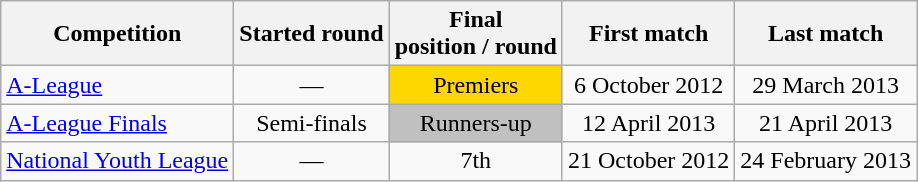<table class="wikitable">
<tr>
<th>Competition</th>
<th>Started round</th>
<th>Final <br>position / round</th>
<th>First match</th>
<th>Last match</th>
</tr>
<tr style="text-align: center">
<td align=left><a href='#'>A-League</a></td>
<td>—</td>
<td bgcolor=gold>Premiers</td>
<td>6 October 2012</td>
<td>29 March 2013</td>
</tr>
<tr style="text-align: center">
<td align=left><a href='#'>A-League Finals</a></td>
<td>Semi-finals</td>
<td bgcolor=silver>Runners-up</td>
<td>12 April 2013</td>
<td>21 April 2013</td>
</tr>
<tr style="text-align: center">
<td align=left><a href='#'>National Youth League</a></td>
<td>—</td>
<td>7th</td>
<td>21 October 2012</td>
<td>24 February 2013</td>
</tr>
</table>
